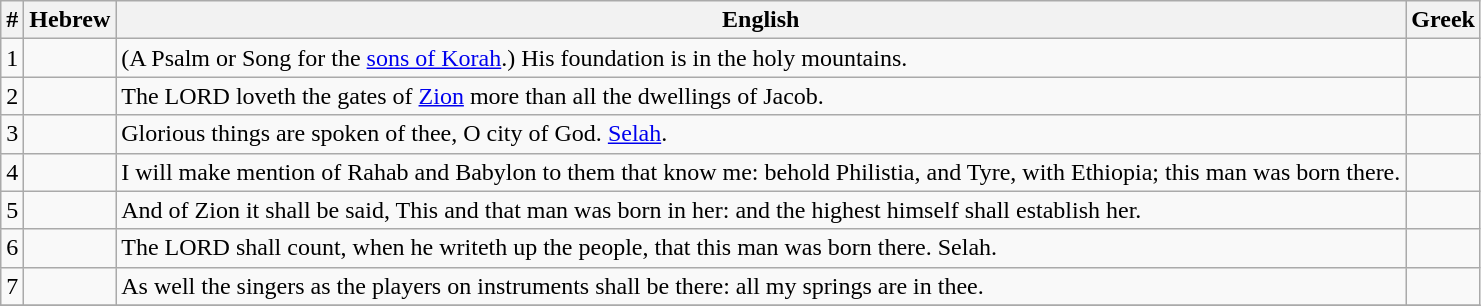<table class=wikitable>
<tr>
<th>#</th>
<th>Hebrew</th>
<th>English</th>
<th>Greek</th>
</tr>
<tr>
<td style="text-align:right">1</td>
<td style="text-align:right"></td>
<td>(A Psalm or Song for the <a href='#'>sons of Korah</a>.) His foundation is in the holy mountains.</td>
<td></td>
</tr>
<tr>
<td style="text-align:right">2</td>
<td style="text-align:right"></td>
<td>The LORD loveth the gates of <a href='#'>Zion</a> more than all the dwellings of Jacob.</td>
<td></td>
</tr>
<tr>
<td style="text-align:right">3</td>
<td style="text-align:right"></td>
<td>Glorious things are spoken of thee, O city of God. <a href='#'>Selah</a>.</td>
<td></td>
</tr>
<tr>
<td style="text-align:right">4</td>
<td style="text-align:right"></td>
<td>I will make mention of Rahab and Babylon to them that know me: behold Philistia, and Tyre, with Ethiopia; this man was born there.</td>
<td></td>
</tr>
<tr>
<td style="text-align:right">5</td>
<td style="text-align:right"></td>
<td>And of Zion it shall be said, This and that man was born in her: and the highest himself shall establish her.</td>
<td></td>
</tr>
<tr>
<td style="text-align:right">6</td>
<td style="text-align:right"></td>
<td>The LORD shall count, when he writeth up the people, that this man was born there. Selah.</td>
<td></td>
</tr>
<tr>
<td style="text-align:right">7</td>
<td style="text-align:right"></td>
<td>As well the singers as the players on instruments shall be there: all my springs are in thee.</td>
<td></td>
</tr>
<tr>
</tr>
</table>
